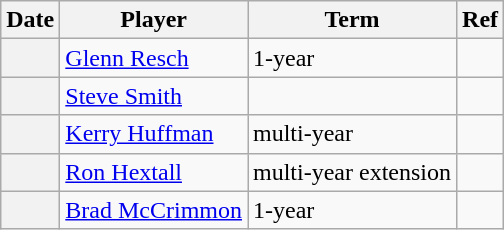<table class="wikitable plainrowheaders">
<tr>
<th>Date</th>
<th>Player</th>
<th>Term</th>
<th>Ref</th>
</tr>
<tr>
<th scope="row"></th>
<td><a href='#'>Glenn Resch</a></td>
<td>1-year</td>
<td></td>
</tr>
<tr>
<th scope="row"></th>
<td><a href='#'>Steve Smith</a></td>
<td></td>
<td></td>
</tr>
<tr>
<th scope="row"></th>
<td><a href='#'>Kerry Huffman</a></td>
<td>multi-year</td>
<td></td>
</tr>
<tr>
<th scope="row"></th>
<td><a href='#'>Ron Hextall</a></td>
<td>multi-year extension</td>
<td></td>
</tr>
<tr>
<th scope="row"></th>
<td><a href='#'>Brad McCrimmon</a></td>
<td>1-year</td>
<td></td>
</tr>
</table>
